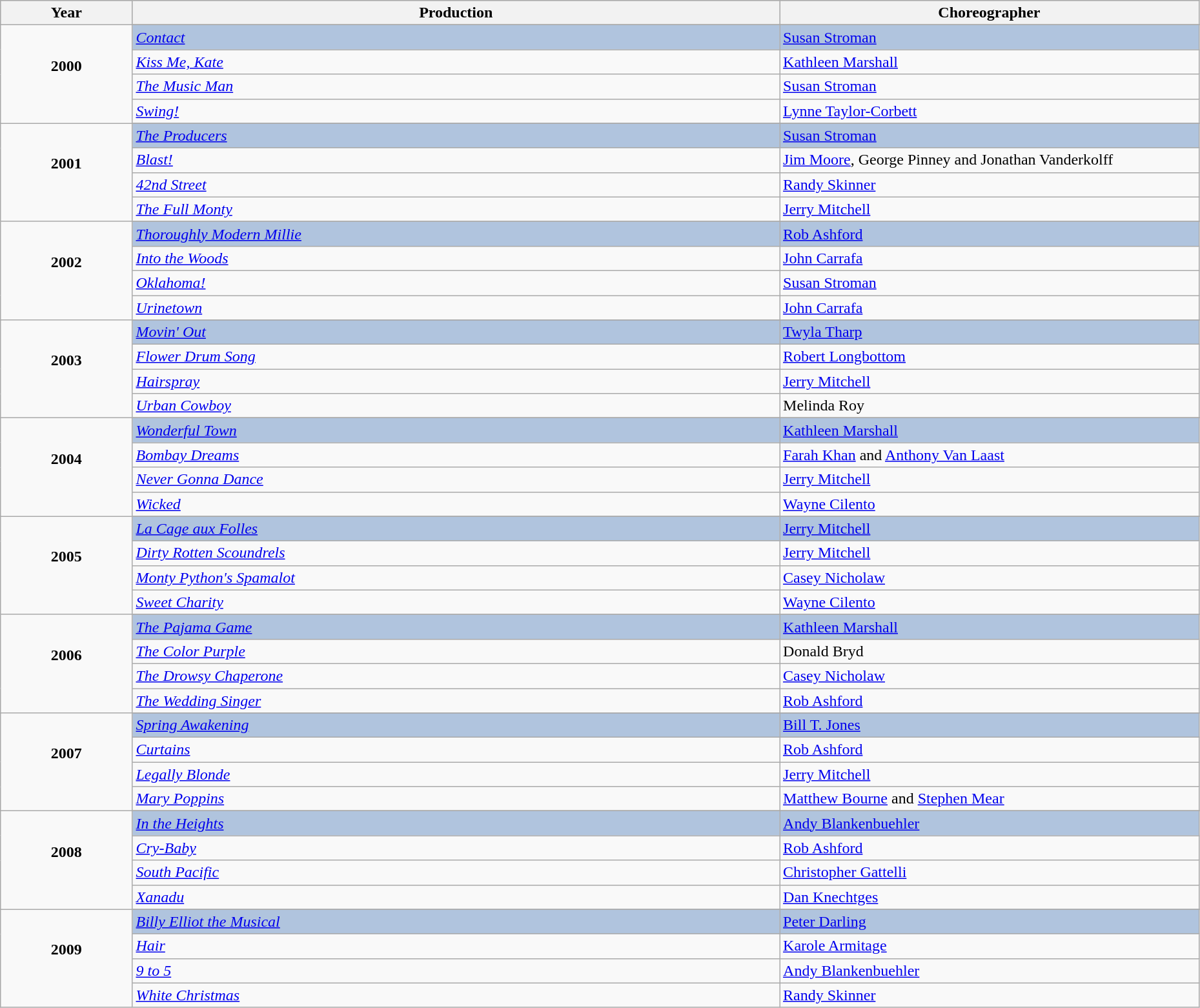<table class="wikitable" style="width:98%;">
<tr style="background:#bebebe;">
<th style="width:11%;">Year</th>
<th style="width:54%;">Production</th>
<th style="width:35%;">Choreographer</th>
</tr>
<tr>
<td rowspan="5" align="center"><strong>2000</strong><br><br></td>
</tr>
<tr style="background:#B0C4DE">
<td><em><a href='#'>Contact</a></em></td>
<td><a href='#'>Susan Stroman</a></td>
</tr>
<tr>
<td><em><a href='#'>Kiss Me, Kate</a></em></td>
<td><a href='#'>Kathleen Marshall</a></td>
</tr>
<tr>
<td><em><a href='#'>The Music Man</a></em></td>
<td><a href='#'>Susan Stroman</a></td>
</tr>
<tr>
<td><em><a href='#'>Swing!</a></em></td>
<td><a href='#'>Lynne Taylor-Corbett</a></td>
</tr>
<tr>
<td rowspan="5" align="center"><strong>2001</strong><br><br></td>
</tr>
<tr style="background:#B0C4DE">
<td><em><a href='#'>The Producers</a></em></td>
<td><a href='#'>Susan Stroman</a></td>
</tr>
<tr>
<td><em><a href='#'>Blast!</a></em></td>
<td><a href='#'>Jim Moore</a>, George Pinney and Jonathan Vanderkolff</td>
</tr>
<tr>
<td><em><a href='#'>42nd Street</a></em></td>
<td><a href='#'>Randy Skinner</a></td>
</tr>
<tr>
<td><em><a href='#'>The Full Monty</a></em></td>
<td><a href='#'>Jerry Mitchell</a></td>
</tr>
<tr>
<td rowspan="5" align="center"><strong>2002</strong><br><br></td>
</tr>
<tr style="background:#B0C4DE">
<td><em><a href='#'>Thoroughly Modern Millie</a></em></td>
<td><a href='#'>Rob Ashford</a></td>
</tr>
<tr>
<td><em><a href='#'>Into the Woods</a></em></td>
<td><a href='#'>John Carrafa</a></td>
</tr>
<tr>
<td><em><a href='#'>Oklahoma!</a></em></td>
<td><a href='#'>Susan Stroman</a></td>
</tr>
<tr>
<td><em><a href='#'>Urinetown</a></em></td>
<td><a href='#'>John Carrafa</a></td>
</tr>
<tr>
<td rowspan="5" align="center"><strong>2003</strong><br><br></td>
</tr>
<tr style="background:#B0C4DE">
<td><em><a href='#'>Movin' Out</a></em></td>
<td><a href='#'>Twyla Tharp</a></td>
</tr>
<tr>
<td><em><a href='#'>Flower Drum Song</a></em></td>
<td><a href='#'>Robert Longbottom</a></td>
</tr>
<tr>
<td><em><a href='#'>Hairspray</a></em></td>
<td><a href='#'>Jerry Mitchell</a></td>
</tr>
<tr>
<td><em><a href='#'>Urban Cowboy</a></em></td>
<td>Melinda Roy</td>
</tr>
<tr>
<td rowspan="5" align="center"><strong>2004</strong><br><br></td>
</tr>
<tr style="background:#B0C4DE">
<td><em><a href='#'>Wonderful Town</a></em></td>
<td><a href='#'>Kathleen Marshall</a></td>
</tr>
<tr>
<td><em><a href='#'>Bombay Dreams</a></em></td>
<td><a href='#'>Farah Khan</a> and <a href='#'>Anthony Van Laast</a></td>
</tr>
<tr>
<td><em><a href='#'>Never Gonna Dance</a></em></td>
<td><a href='#'>Jerry Mitchell</a></td>
</tr>
<tr>
<td><em><a href='#'>Wicked</a></em></td>
<td><a href='#'>Wayne Cilento</a></td>
</tr>
<tr>
<td rowspan="5" align="center"><strong>2005</strong><br><br></td>
</tr>
<tr style="background:#B0C4DE">
<td><em><a href='#'>La Cage aux Folles</a></em></td>
<td><a href='#'>Jerry Mitchell</a></td>
</tr>
<tr>
<td><em><a href='#'>Dirty Rotten Scoundrels</a></em></td>
<td><a href='#'>Jerry Mitchell</a></td>
</tr>
<tr>
<td><em><a href='#'>Monty Python's Spamalot</a></em></td>
<td><a href='#'>Casey Nicholaw</a></td>
</tr>
<tr>
<td><em><a href='#'>Sweet Charity</a></em></td>
<td><a href='#'>Wayne Cilento</a></td>
</tr>
<tr>
<td rowspan="5" align="center"><strong>2006</strong><br><br></td>
</tr>
<tr style="background:#B0C4DE">
<td><em><a href='#'>The Pajama Game</a></em></td>
<td><a href='#'>Kathleen Marshall</a></td>
</tr>
<tr>
<td><em><a href='#'>The Color Purple</a></em></td>
<td>Donald Bryd</td>
</tr>
<tr>
<td><em><a href='#'>The Drowsy Chaperone</a></em></td>
<td><a href='#'>Casey Nicholaw</a></td>
</tr>
<tr>
<td><em><a href='#'>The Wedding Singer</a></em></td>
<td><a href='#'>Rob Ashford</a></td>
</tr>
<tr>
<td rowspan="5" align="center"><strong>2007</strong><br><br></td>
</tr>
<tr style="background:#B0C4DE">
<td><em><a href='#'>Spring Awakening</a></em></td>
<td><a href='#'>Bill T. Jones</a></td>
</tr>
<tr>
<td><em><a href='#'>Curtains</a></em></td>
<td><a href='#'>Rob Ashford</a></td>
</tr>
<tr>
<td><em><a href='#'>Legally Blonde</a></em></td>
<td><a href='#'>Jerry Mitchell</a></td>
</tr>
<tr>
<td><em><a href='#'>Mary Poppins</a></em></td>
<td><a href='#'>Matthew Bourne</a> and <a href='#'>Stephen Mear</a></td>
</tr>
<tr>
<td rowspan="5" align="center"><strong>2008</strong><br><br></td>
</tr>
<tr style="background:#B0C4DE">
<td><em><a href='#'>In the Heights</a></em></td>
<td><a href='#'>Andy Blankenbuehler</a></td>
</tr>
<tr>
<td><em><a href='#'>Cry-Baby</a></em></td>
<td><a href='#'>Rob Ashford</a></td>
</tr>
<tr>
<td><em><a href='#'>South Pacific</a></em></td>
<td><a href='#'>Christopher Gattelli</a></td>
</tr>
<tr>
<td><em><a href='#'>Xanadu</a></em></td>
<td><a href='#'>Dan Knechtges</a></td>
</tr>
<tr>
<td rowspan="5" align="center"><strong>2009</strong><br><br></td>
</tr>
<tr style="background:#B0C4DE">
<td><em><a href='#'>Billy Elliot the Musical</a></em></td>
<td><a href='#'>Peter Darling</a></td>
</tr>
<tr>
<td><em><a href='#'>Hair</a></em></td>
<td><a href='#'>Karole Armitage</a></td>
</tr>
<tr>
<td><em><a href='#'>9 to 5</a></em></td>
<td><a href='#'>Andy Blankenbuehler</a></td>
</tr>
<tr>
<td><em><a href='#'>White Christmas</a></em></td>
<td><a href='#'>Randy Skinner</a></td>
</tr>
</table>
